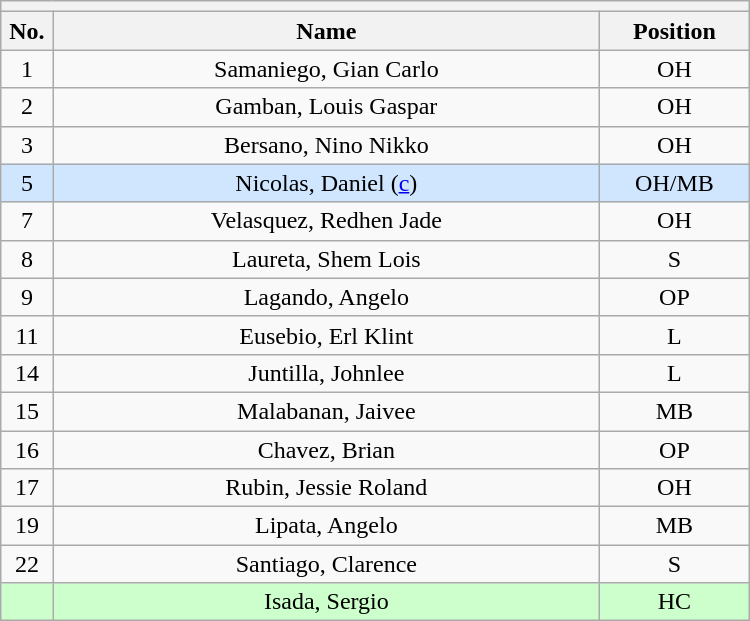<table class="wikitable mw-collapsible mw-collapsed" style="text-align:center; width:500px; border:none">
<tr>
<th style="text-align:center" colspan="3"></th>
</tr>
<tr>
<th style="width:7%">No.</th>
<th>Name</th>
<th style="width:20%">Position</th>
</tr>
<tr>
<td>1</td>
<td>Samaniego, Gian Carlo</td>
<td>OH</td>
</tr>
<tr>
<td>2</td>
<td>Gamban, Louis Gaspar</td>
<td>OH</td>
</tr>
<tr>
<td>3</td>
<td>Bersano, Nino Nikko</td>
<td>OH</td>
</tr>
<tr bgcolor=#D0E6FF>
<td>5</td>
<td>Nicolas, Daniel (<a href='#'>c</a>)</td>
<td>OH/MB</td>
</tr>
<tr>
<td>7</td>
<td>Velasquez, Redhen Jade</td>
<td>OH</td>
</tr>
<tr>
<td>8</td>
<td>Laureta, Shem Lois</td>
<td>S</td>
</tr>
<tr>
<td>9</td>
<td>Lagando, Angelo</td>
<td>OP</td>
</tr>
<tr>
<td>11</td>
<td>Eusebio, Erl Klint</td>
<td>L</td>
</tr>
<tr>
<td>14</td>
<td>Juntilla, Johnlee</td>
<td>L</td>
</tr>
<tr>
<td>15</td>
<td>Malabanan, Jaivee</td>
<td>MB</td>
</tr>
<tr>
<td>16</td>
<td>Chavez, Brian</td>
<td>OP</td>
</tr>
<tr>
<td>17</td>
<td>Rubin, Jessie Roland</td>
<td>OH</td>
</tr>
<tr>
<td>19</td>
<td>Lipata, Angelo</td>
<td>MB</td>
</tr>
<tr>
<td>22</td>
<td>Santiago, Clarence</td>
<td>S</td>
</tr>
<tr bgcolor=#CCFFCC>
<td></td>
<td>Isada, Sergio</td>
<td>HC</td>
</tr>
</table>
